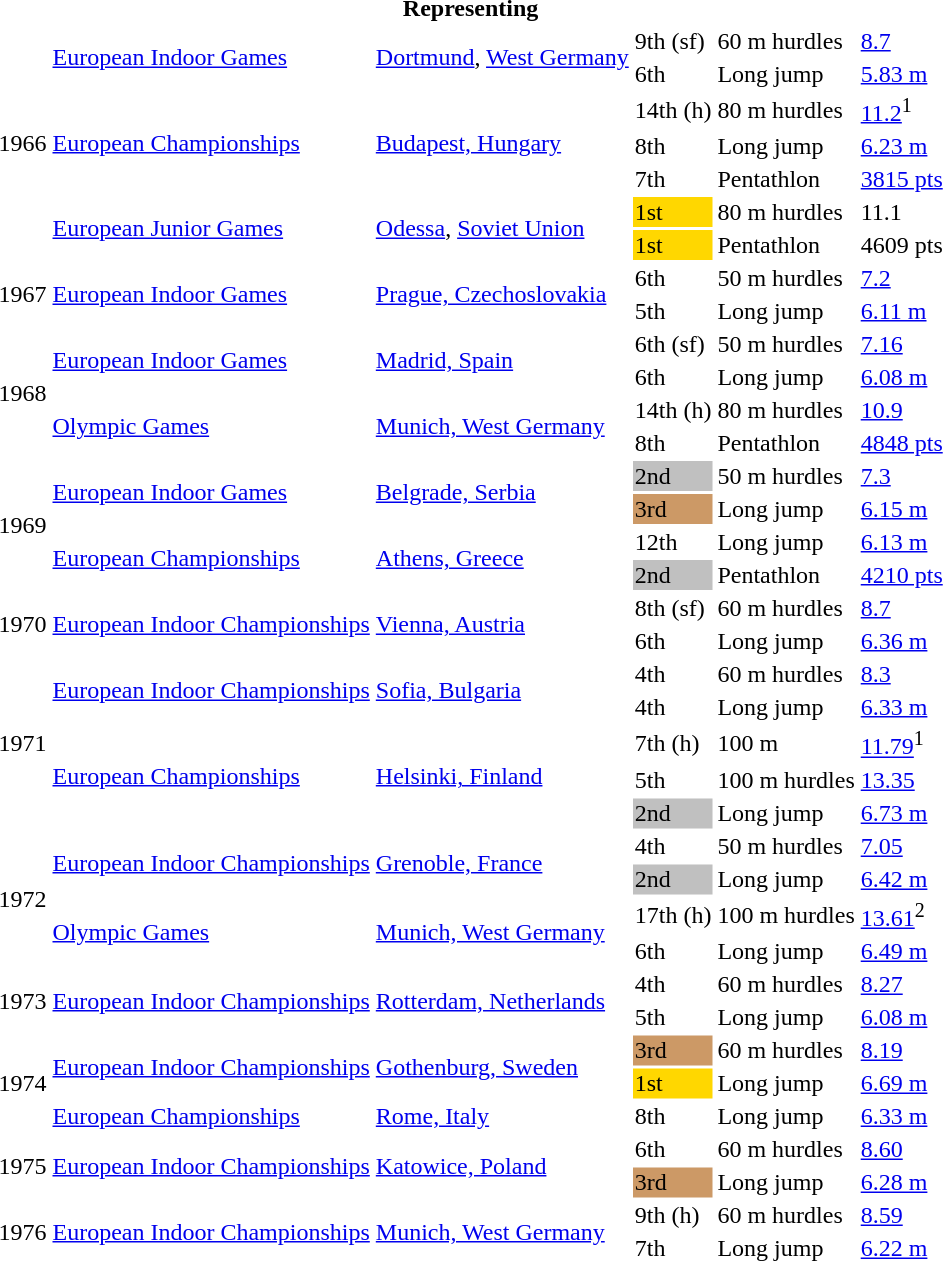<table>
<tr>
<th colspan="6">Representing </th>
</tr>
<tr>
<td rowspan=7>1966</td>
<td rowspan=2><a href='#'>European Indoor Games</a></td>
<td rowspan=2><a href='#'>Dortmund</a>, <a href='#'>West Germany</a></td>
<td>9th (sf)</td>
<td>60 m hurdles</td>
<td><a href='#'>8.7</a></td>
</tr>
<tr>
<td>6th</td>
<td>Long jump</td>
<td><a href='#'>5.83 m</a></td>
</tr>
<tr>
<td rowspan=3><a href='#'>European Championships</a></td>
<td rowspan=3><a href='#'>Budapest, Hungary</a></td>
<td>14th (h)</td>
<td>80 m hurdles</td>
<td><a href='#'>11.2</a><sup>1</sup></td>
</tr>
<tr>
<td>8th</td>
<td>Long jump</td>
<td><a href='#'>6.23 m</a></td>
</tr>
<tr>
<td>7th</td>
<td>Pentathlon</td>
<td><a href='#'>3815 pts</a></td>
</tr>
<tr>
<td rowspan=2><a href='#'>European Junior Games</a></td>
<td rowspan=2><a href='#'>Odessa</a>, <a href='#'>Soviet Union</a></td>
<td bgcolor=gold>1st</td>
<td>80 m hurdles</td>
<td>11.1</td>
</tr>
<tr>
<td bgcolor=gold>1st</td>
<td>Pentathlon</td>
<td>4609 pts</td>
</tr>
<tr>
<td rowspan=2>1967</td>
<td rowspan=2><a href='#'>European Indoor Games</a></td>
<td rowspan=2><a href='#'>Prague, Czechoslovakia</a></td>
<td>6th</td>
<td>50 m hurdles</td>
<td><a href='#'>7.2</a></td>
</tr>
<tr>
<td>5th</td>
<td>Long jump</td>
<td><a href='#'>6.11 m</a></td>
</tr>
<tr>
<td rowspan=4>1968</td>
<td rowspan=2><a href='#'>European Indoor Games</a></td>
<td rowspan=2><a href='#'>Madrid, Spain</a></td>
<td>6th (sf)</td>
<td>50 m hurdles</td>
<td><a href='#'>7.16</a></td>
</tr>
<tr>
<td>6th</td>
<td>Long jump</td>
<td><a href='#'>6.08 m</a></td>
</tr>
<tr>
<td rowspan=2><a href='#'>Olympic Games</a></td>
<td rowspan=2><a href='#'>Munich, West Germany</a></td>
<td>14th (h)</td>
<td>80 m hurdles</td>
<td><a href='#'>10.9</a></td>
</tr>
<tr>
<td>8th</td>
<td>Pentathlon</td>
<td><a href='#'>4848 pts</a></td>
</tr>
<tr>
<td rowspan=4>1969</td>
<td rowspan=2><a href='#'>European Indoor Games</a></td>
<td rowspan=2><a href='#'>Belgrade, Serbia</a></td>
<td bgcolor=silver>2nd</td>
<td>50 m hurdles</td>
<td><a href='#'>7.3</a></td>
</tr>
<tr>
<td bgcolor=cc9966>3rd</td>
<td>Long jump</td>
<td><a href='#'>6.15 m</a></td>
</tr>
<tr>
<td rowspan=2><a href='#'>European Championships</a></td>
<td rowspan=2><a href='#'>Athens, Greece</a></td>
<td>12th</td>
<td>Long jump</td>
<td><a href='#'>6.13 m</a></td>
</tr>
<tr>
<td bgcolor=silver>2nd</td>
<td>Pentathlon</td>
<td><a href='#'>4210 pts</a></td>
</tr>
<tr>
<td rowspan=2>1970</td>
<td rowspan=2><a href='#'>European Indoor Championships</a></td>
<td rowspan=2><a href='#'>Vienna, Austria</a></td>
<td>8th (sf)</td>
<td>60 m hurdles</td>
<td><a href='#'>8.7</a></td>
</tr>
<tr>
<td>6th</td>
<td>Long jump</td>
<td><a href='#'>6.36 m</a></td>
</tr>
<tr>
<td rowspan=5>1971</td>
<td rowspan=2><a href='#'>European Indoor Championships</a></td>
<td rowspan=2><a href='#'>Sofia, Bulgaria</a></td>
<td>4th</td>
<td>60 m hurdles</td>
<td><a href='#'>8.3</a></td>
</tr>
<tr>
<td>4th</td>
<td>Long jump</td>
<td><a href='#'>6.33 m</a></td>
</tr>
<tr>
<td rowspan=3><a href='#'>European Championships</a></td>
<td rowspan=3><a href='#'>Helsinki, Finland</a></td>
<td>7th (h)</td>
<td>100 m</td>
<td><a href='#'>11.79</a><sup>1</sup></td>
</tr>
<tr>
<td>5th</td>
<td>100 m hurdles</td>
<td><a href='#'>13.35</a></td>
</tr>
<tr>
<td bgcolor=silver>2nd</td>
<td>Long jump</td>
<td><a href='#'>6.73 m</a></td>
</tr>
<tr>
<td rowspan=4>1972</td>
<td rowspan=2><a href='#'>European Indoor Championships</a></td>
<td rowspan=2><a href='#'>Grenoble, France</a></td>
<td>4th</td>
<td>50 m hurdles</td>
<td><a href='#'>7.05</a></td>
</tr>
<tr>
<td bgcolor=silver>2nd</td>
<td>Long jump</td>
<td><a href='#'>6.42 m</a></td>
</tr>
<tr>
<td rowspan=2><a href='#'>Olympic Games</a></td>
<td rowspan=2><a href='#'>Munich, West Germany</a></td>
<td>17th (h)</td>
<td>100 m hurdles</td>
<td><a href='#'>13.61</a><sup>2</sup></td>
</tr>
<tr>
<td>6th</td>
<td>Long jump</td>
<td><a href='#'>6.49 m</a></td>
</tr>
<tr>
<td rowspan=2>1973</td>
<td rowspan=2><a href='#'>European Indoor Championships</a></td>
<td rowspan=2><a href='#'>Rotterdam, Netherlands</a></td>
<td>4th</td>
<td>60 m hurdles</td>
<td><a href='#'>8.27</a></td>
</tr>
<tr>
<td>5th</td>
<td>Long jump</td>
<td><a href='#'>6.08 m</a></td>
</tr>
<tr>
<td rowspan=3>1974</td>
<td rowspan=2><a href='#'>European Indoor Championships</a></td>
<td rowspan=2><a href='#'>Gothenburg, Sweden</a></td>
<td bgcolor=cc9966>3rd</td>
<td>60 m hurdles</td>
<td><a href='#'>8.19</a></td>
</tr>
<tr>
<td bgcolor=gold>1st</td>
<td>Long jump</td>
<td><a href='#'>6.69 m</a></td>
</tr>
<tr>
<td><a href='#'>European Championships</a></td>
<td><a href='#'>Rome, Italy</a></td>
<td>8th</td>
<td>Long jump</td>
<td><a href='#'>6.33 m</a></td>
</tr>
<tr>
<td rowspan=2>1975</td>
<td rowspan=2><a href='#'>European Indoor Championships</a></td>
<td rowspan=2><a href='#'>Katowice, Poland</a></td>
<td>6th</td>
<td>60 m hurdles</td>
<td><a href='#'>8.60</a></td>
</tr>
<tr>
<td bgcolor=cc9966>3rd</td>
<td>Long jump</td>
<td><a href='#'>6.28 m</a></td>
</tr>
<tr>
<td rowspan=2>1976</td>
<td rowspan=2><a href='#'>European Indoor Championships</a></td>
<td rowspan=2><a href='#'>Munich, West Germany</a></td>
<td>9th (h)</td>
<td>60 m hurdles</td>
<td><a href='#'>8.59</a></td>
</tr>
<tr>
<td>7th</td>
<td>Long jump</td>
<td><a href='#'>6.22 m</a></td>
</tr>
</table>
